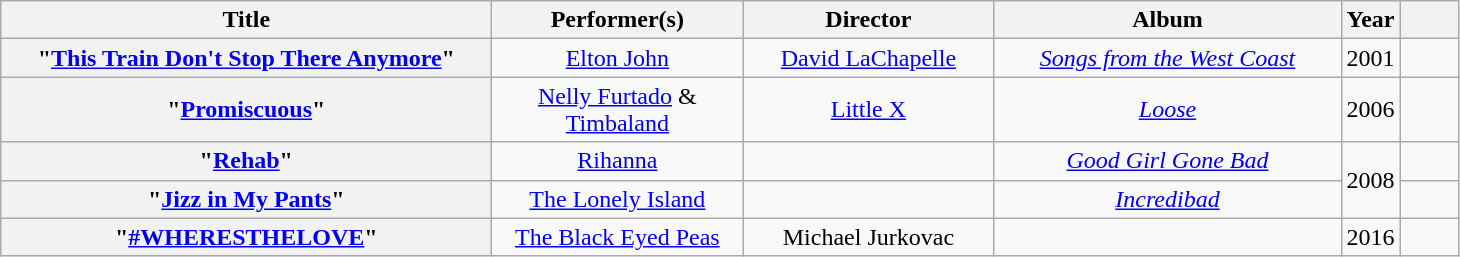<table class="wikitable sortable plainrowheaders" style="text-align: center;">
<tr>
<th scope="col" style="width:20em;">Title</th>
<th scope="col" style="width:10em;">Performer(s)</th>
<th scope="col" style="width:10em;">Director</th>
<th scope="col" style="width:14em;">Album</th>
<th scope="col" style="width:2em;">Year</th>
<th scope="col" style="width:2em;" class="unsortable"></th>
</tr>
<tr>
<th scope="row">"<a href='#'>This Train Don't Stop There Anymore</a>"</th>
<td><a href='#'>Elton John</a></td>
<td><a href='#'>David LaChapelle</a></td>
<td><em><a href='#'>Songs from the West Coast</a></em></td>
<td>2001</td>
<td></td>
</tr>
<tr>
<th scope="row">"<a href='#'>Promiscuous</a>"</th>
<td><a href='#'>Nelly Furtado</a> & <a href='#'>Timbaland</a></td>
<td><a href='#'>Little X</a></td>
<td><em><a href='#'>Loose</a></em></td>
<td>2006</td>
<td></td>
</tr>
<tr>
<th scope="row">"<a href='#'>Rehab</a>"</th>
<td><a href='#'>Rihanna</a></td>
<td></td>
<td><em><a href='#'>Good Girl Gone Bad</a></em></td>
<td rowspan="2">2008</td>
<td></td>
</tr>
<tr>
<th scope="row">"<a href='#'>Jizz in My Pants</a>"</th>
<td><a href='#'>The Lonely Island</a></td>
<td></td>
<td><em><a href='#'>Incredibad</a></em></td>
<td></td>
</tr>
<tr>
<th scope="row">"<a href='#'>#WHERESTHELOVE</a>"</th>
<td><a href='#'>The Black Eyed Peas</a></td>
<td>Michael Jurkovac</td>
<td></td>
<td>2016</td>
<td></td>
</tr>
</table>
